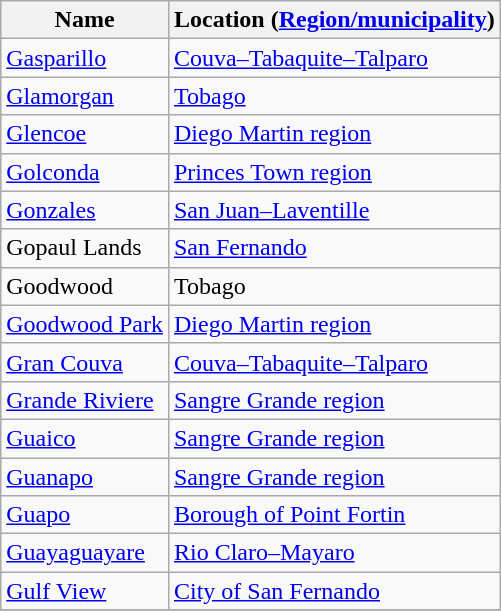<table class="wikitable">
<tr>
<th>Name</th>
<th>Location (<a href='#'>Region/municipality</a>)</th>
</tr>
<tr>
<td><a href='#'>Gasparillo</a></td>
<td><a href='#'>Couva–Tabaquite–Talparo</a></td>
</tr>
<tr>
<td><a href='#'>Glamorgan</a></td>
<td><a href='#'>Tobago</a></td>
</tr>
<tr>
<td><a href='#'>Glencoe</a></td>
<td><a href='#'>Diego Martin region</a></td>
</tr>
<tr>
<td><a href='#'>Golconda</a></td>
<td><a href='#'>Princes Town region</a></td>
</tr>
<tr>
<td><a href='#'>Gonzales</a></td>
<td><a href='#'>San Juan–Laventille</a></td>
</tr>
<tr>
<td>Gopaul Lands</td>
<td><a href='#'>San Fernando</a></td>
</tr>
<tr>
<td>Goodwood</td>
<td>Tobago</td>
</tr>
<tr>
<td><a href='#'>Goodwood Park</a></td>
<td><a href='#'>Diego Martin region</a></td>
</tr>
<tr>
<td><a href='#'>Gran Couva</a></td>
<td><a href='#'>Couva–Tabaquite–Talparo</a></td>
</tr>
<tr>
<td><a href='#'>Grande Riviere</a></td>
<td><a href='#'>Sangre Grande region</a></td>
</tr>
<tr>
<td><a href='#'>Guaico</a></td>
<td><a href='#'>Sangre Grande region</a></td>
</tr>
<tr>
<td><a href='#'>Guanapo</a></td>
<td><a href='#'>Sangre Grande region</a></td>
</tr>
<tr>
<td><a href='#'>Guapo</a></td>
<td><a href='#'>Borough of Point Fortin</a></td>
</tr>
<tr>
<td><a href='#'>Guayaguayare</a></td>
<td><a href='#'>Rio Claro–Mayaro</a></td>
</tr>
<tr>
<td><a href='#'>Gulf View</a></td>
<td><a href='#'>City of San Fernando</a></td>
</tr>
<tr>
</tr>
</table>
